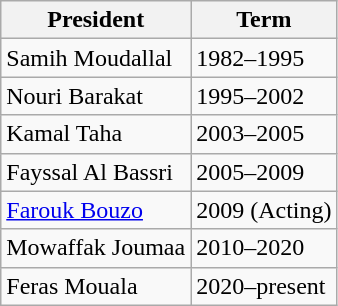<table class="wikitable">
<tr>
<th>President</th>
<th>Term</th>
</tr>
<tr>
<td>Samih Moudallal</td>
<td>1982–1995</td>
</tr>
<tr>
<td>Nouri Barakat</td>
<td>1995–2002</td>
</tr>
<tr>
<td>Kamal Taha</td>
<td>2003–2005</td>
</tr>
<tr>
<td>Fayssal Al Bassri</td>
<td>2005–2009</td>
</tr>
<tr>
<td><a href='#'>Farouk Bouzo</a></td>
<td>2009 (Acting)</td>
</tr>
<tr>
<td>Mowaffak Joumaa</td>
<td>2010–2020</td>
</tr>
<tr>
<td>Feras Mouala</td>
<td>2020–present</td>
</tr>
</table>
